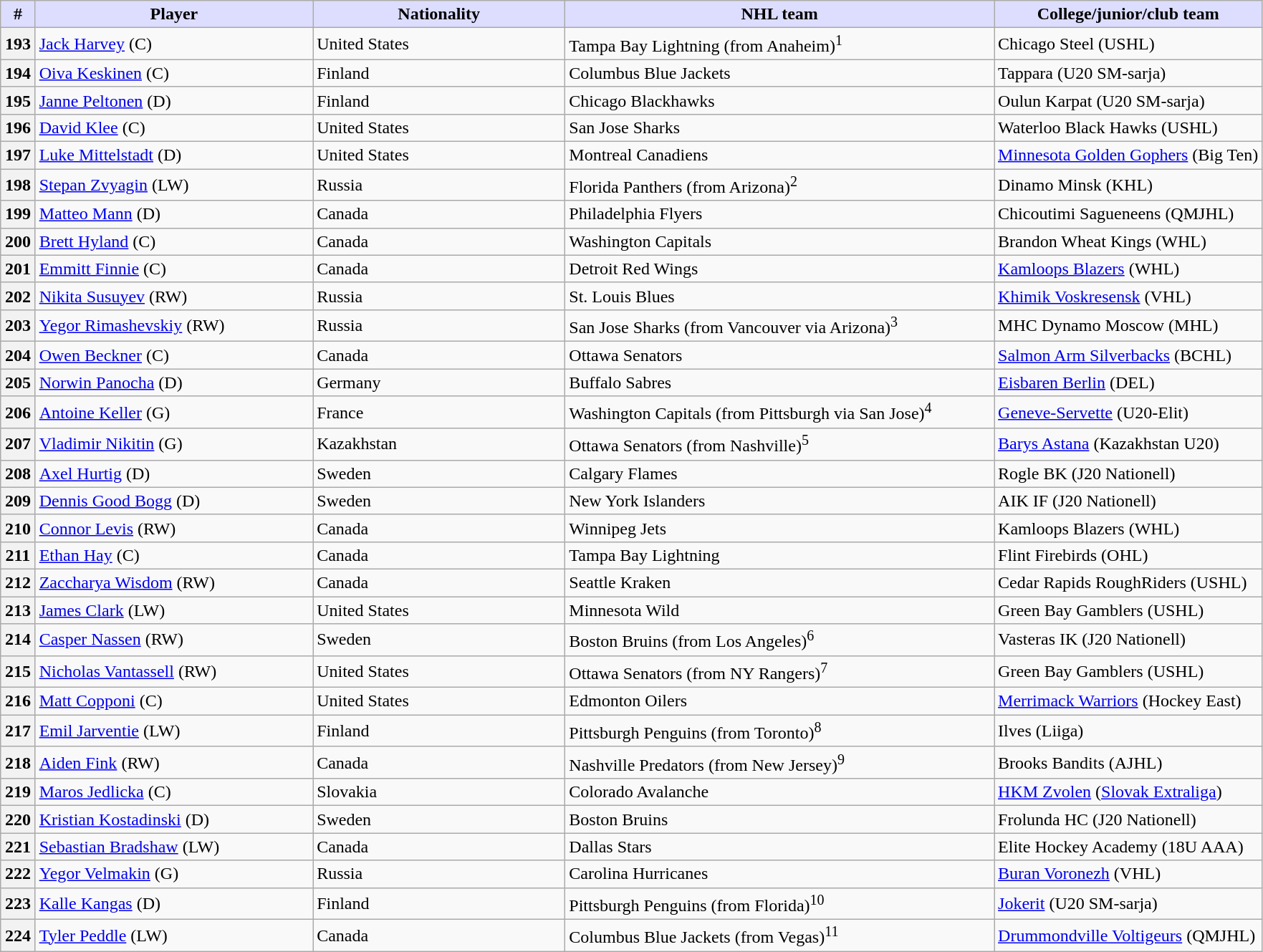<table class="wikitable">
<tr>
<th style="background:#ddf; width:2.75%;">#</th>
<th style="background:#ddf; width:22.0%;">Player</th>
<th style="background:#ddf; width:20.0%;">Nationality</th>
<th style="background:#ddf; width:34.0%;">NHL team</th>
<th style="background:#ddf; width:100.0%;">College/junior/club team</th>
</tr>
<tr>
<th>193</th>
<td><a href='#'>Jack Harvey</a> (C)</td>
<td> United States</td>
<td>Tampa Bay Lightning (from Anaheim)<sup>1</sup></td>
<td>Chicago Steel (USHL)</td>
</tr>
<tr>
<th>194</th>
<td><a href='#'>Oiva Keskinen</a> (C)</td>
<td> Finland</td>
<td>Columbus Blue Jackets</td>
<td>Tappara (U20 SM-sarja)</td>
</tr>
<tr>
<th>195</th>
<td><a href='#'>Janne Peltonen</a> (D)</td>
<td> Finland</td>
<td>Chicago Blackhawks</td>
<td>Oulun Karpat (U20 SM-sarja)</td>
</tr>
<tr>
<th>196</th>
<td><a href='#'>David Klee</a> (C)</td>
<td> United States</td>
<td>San Jose Sharks</td>
<td>Waterloo Black Hawks (USHL)</td>
</tr>
<tr>
<th>197</th>
<td><a href='#'>Luke Mittelstadt</a> (D)</td>
<td> United States</td>
<td>Montreal Canadiens</td>
<td><a href='#'>Minnesota Golden Gophers</a> (Big Ten)</td>
</tr>
<tr>
<th>198</th>
<td><a href='#'>Stepan Zvyagin</a> (LW)</td>
<td> Russia</td>
<td>Florida Panthers (from Arizona)<sup>2</sup></td>
<td>Dinamo Minsk (KHL)</td>
</tr>
<tr>
<th>199</th>
<td><a href='#'>Matteo Mann</a> (D)</td>
<td> Canada</td>
<td>Philadelphia Flyers</td>
<td>Chicoutimi Sagueneens (QMJHL)</td>
</tr>
<tr>
<th>200</th>
<td><a href='#'>Brett Hyland</a> (C)</td>
<td> Canada</td>
<td>Washington Capitals</td>
<td>Brandon Wheat Kings (WHL)</td>
</tr>
<tr>
<th>201</th>
<td><a href='#'>Emmitt Finnie</a> (C)</td>
<td> Canada</td>
<td>Detroit Red Wings</td>
<td><a href='#'>Kamloops Blazers</a> (WHL)</td>
</tr>
<tr>
<th>202</th>
<td><a href='#'>Nikita Susuyev</a> (RW)</td>
<td> Russia</td>
<td>St. Louis Blues</td>
<td><a href='#'>Khimik Voskresensk</a> (VHL)</td>
</tr>
<tr>
<th>203</th>
<td><a href='#'>Yegor Rimashevskiy</a> (RW)</td>
<td> Russia</td>
<td>San Jose Sharks (from Vancouver via Arizona)<sup>3</sup></td>
<td>MHC Dynamo Moscow (MHL)</td>
</tr>
<tr>
<th>204</th>
<td><a href='#'>Owen Beckner</a> (C)</td>
<td> Canada</td>
<td>Ottawa Senators</td>
<td><a href='#'>Salmon Arm Silverbacks</a> (BCHL)</td>
</tr>
<tr>
<th>205</th>
<td><a href='#'>Norwin Panocha</a> (D)</td>
<td> Germany</td>
<td>Buffalo Sabres</td>
<td><a href='#'>Eisbaren Berlin</a> (DEL)</td>
</tr>
<tr>
<th>206</th>
<td><a href='#'>Antoine Keller</a> (G)</td>
<td> France</td>
<td>Washington Capitals (from Pittsburgh via San Jose)<sup>4</sup></td>
<td><a href='#'>Geneve-Servette</a> (U20-Elit)</td>
</tr>
<tr>
<th>207</th>
<td><a href='#'>Vladimir Nikitin</a> (G)</td>
<td> Kazakhstan</td>
<td>Ottawa Senators (from Nashville)<sup>5</sup></td>
<td><a href='#'>Barys Astana</a> (Kazakhstan U20)</td>
</tr>
<tr>
<th>208</th>
<td><a href='#'>Axel Hurtig</a> (D)</td>
<td> Sweden</td>
<td>Calgary Flames</td>
<td>Rogle BK (J20 Nationell)</td>
</tr>
<tr>
<th>209</th>
<td><a href='#'>Dennis Good Bogg</a> (D)</td>
<td> Sweden</td>
<td>New York Islanders</td>
<td>AIK IF (J20 Nationell)</td>
</tr>
<tr>
<th>210</th>
<td><a href='#'>Connor Levis</a> (RW)</td>
<td> Canada</td>
<td>Winnipeg Jets</td>
<td>Kamloops Blazers (WHL)</td>
</tr>
<tr>
<th>211</th>
<td><a href='#'>Ethan Hay</a> (C)</td>
<td> Canada</td>
<td>Tampa Bay Lightning</td>
<td>Flint Firebirds (OHL)</td>
</tr>
<tr>
<th>212</th>
<td><a href='#'>Zaccharya Wisdom</a> (RW)</td>
<td> Canada</td>
<td>Seattle Kraken</td>
<td>Cedar Rapids RoughRiders (USHL)</td>
</tr>
<tr>
<th>213</th>
<td><a href='#'>James Clark</a> (LW)</td>
<td> United States</td>
<td>Minnesota Wild</td>
<td>Green Bay Gamblers (USHL)</td>
</tr>
<tr>
<th>214</th>
<td><a href='#'>Casper Nassen</a> (RW)</td>
<td> Sweden</td>
<td>Boston Bruins (from Los Angeles)<sup>6</sup></td>
<td>Vasteras IK (J20 Nationell)</td>
</tr>
<tr>
<th>215</th>
<td><a href='#'>Nicholas Vantassell</a> (RW)</td>
<td> United States</td>
<td>Ottawa Senators (from NY Rangers)<sup>7</sup></td>
<td>Green Bay Gamblers (USHL)</td>
</tr>
<tr>
<th>216</th>
<td><a href='#'>Matt Copponi</a> (C)</td>
<td> United States</td>
<td>Edmonton Oilers</td>
<td><a href='#'>Merrimack Warriors</a> (Hockey East)</td>
</tr>
<tr>
<th>217</th>
<td><a href='#'>Emil Jarventie</a> (LW)</td>
<td> Finland</td>
<td>Pittsburgh Penguins (from Toronto)<sup>8</sup></td>
<td>Ilves (Liiga)</td>
</tr>
<tr>
<th>218</th>
<td><a href='#'>Aiden Fink</a> (RW)</td>
<td> Canada</td>
<td>Nashville Predators (from New Jersey)<sup>9</sup></td>
<td>Brooks Bandits (AJHL)</td>
</tr>
<tr>
<th>219</th>
<td><a href='#'>Maros Jedlicka</a> (C)</td>
<td> Slovakia</td>
<td>Colorado Avalanche</td>
<td><a href='#'>HKM Zvolen</a> (<a href='#'>Slovak Extraliga</a>)</td>
</tr>
<tr>
<th>220</th>
<td><a href='#'>Kristian Kostadinski</a> (D)</td>
<td> Sweden</td>
<td>Boston Bruins</td>
<td>Frolunda HC (J20 Nationell)</td>
</tr>
<tr>
<th>221</th>
<td><a href='#'>Sebastian Bradshaw</a> (LW)</td>
<td> Canada</td>
<td>Dallas Stars</td>
<td>Elite Hockey Academy (18U AAA)</td>
</tr>
<tr>
<th>222</th>
<td><a href='#'>Yegor Velmakin</a> (G)</td>
<td> Russia</td>
<td>Carolina Hurricanes</td>
<td><a href='#'>Buran Voronezh</a> (VHL)</td>
</tr>
<tr>
<th>223</th>
<td><a href='#'>Kalle Kangas</a> (D)</td>
<td> Finland</td>
<td>Pittsburgh Penguins (from Florida)<sup>10</sup></td>
<td><a href='#'>Jokerit</a> (U20 SM-sarja)</td>
</tr>
<tr>
<th>224</th>
<td><a href='#'>Tyler Peddle</a> (LW)</td>
<td> Canada</td>
<td>Columbus Blue Jackets (from Vegas)<sup>11</sup></td>
<td><a href='#'>Drummondville Voltigeurs</a> (QMJHL)</td>
</tr>
</table>
